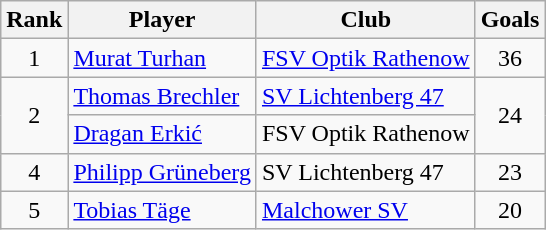<table class="wikitable" style="text-align:center">
<tr>
<th>Rank</th>
<th>Player</th>
<th>Club</th>
<th>Goals</th>
</tr>
<tr>
<td>1</td>
<td align="left"> <a href='#'>Murat Turhan</a></td>
<td align="left"><a href='#'>FSV Optik Rathenow</a></td>
<td>36</td>
</tr>
<tr>
<td rowspan=2>2</td>
<td align="left"> <a href='#'>Thomas Brechler</a></td>
<td align="left"><a href='#'>SV Lichtenberg 47</a></td>
<td rowspan=2>24</td>
</tr>
<tr>
<td align="left"> <a href='#'>Dragan Erkić</a></td>
<td align="left">FSV Optik Rathenow</td>
</tr>
<tr>
<td>4</td>
<td align="left"> <a href='#'>Philipp Grüneberg</a></td>
<td align="left">SV Lichtenberg 47</td>
<td>23</td>
</tr>
<tr>
<td>5</td>
<td align="left"> <a href='#'>Tobias Täge</a></td>
<td align="left"><a href='#'>Malchower SV</a></td>
<td>20</td>
</tr>
</table>
